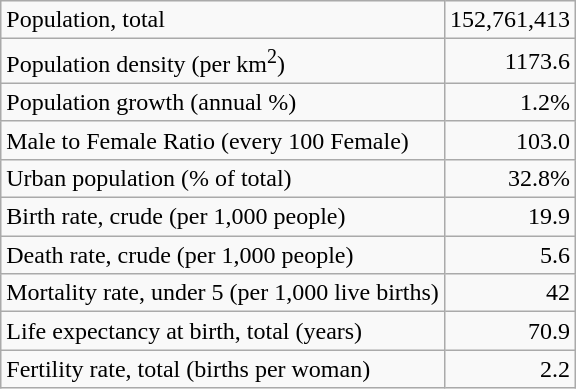<table class="wikitable">
<tr>
<td>Population, total</td>
<td style="text-align: right;">152,761,413</td>
</tr>
<tr>
<td>Population density (per km<sup>2</sup>)</td>
<td style="text-align: right;">1173.6</td>
</tr>
<tr>
<td>Population growth (annual %)</td>
<td style="text-align: right;">1.2%</td>
</tr>
<tr>
<td>Male to Female Ratio (every 100 Female)</td>
<td style="text-align: right;">103.0</td>
</tr>
<tr>
<td>Urban population (% of total)</td>
<td style="text-align: right;">32.8%</td>
</tr>
<tr>
<td>Birth rate, crude (per 1,000 people)</td>
<td style="text-align: right;">19.9</td>
</tr>
<tr>
<td>Death rate, crude (per 1,000 people)</td>
<td style="text-align: right;">5.6</td>
</tr>
<tr>
<td>Mortality rate, under 5 (per 1,000 live births)</td>
<td style="text-align: right;">42</td>
</tr>
<tr>
<td>Life expectancy at birth, total (years)</td>
<td style="text-align: right;">70.9</td>
</tr>
<tr>
<td>Fertility rate, total (births per woman)</td>
<td style="text-align: right;">2.2</td>
</tr>
</table>
